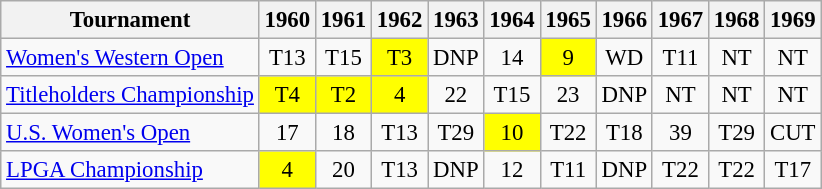<table class="wikitable" style="font-size:95%;">
<tr>
<th>Tournament</th>
<th>1960</th>
<th>1961</th>
<th>1962</th>
<th>1963</th>
<th>1964</th>
<th>1965</th>
<th>1966</th>
<th>1967</th>
<th>1968</th>
<th>1969</th>
</tr>
<tr>
<td><a href='#'>Women's Western Open</a></td>
<td align="center">T13</td>
<td align="center">T15</td>
<td align="center" style="background:yellow;">T3</td>
<td align="center">DNP</td>
<td align="center">14</td>
<td align="center" style="background:yellow;">9</td>
<td align="center">WD</td>
<td align="center">T11</td>
<td align="center">NT</td>
<td align="center">NT</td>
</tr>
<tr>
<td><a href='#'>Titleholders Championship</a></td>
<td align="center" style="background:yellow;">T4</td>
<td align="center" style="background:yellow;">T2</td>
<td align="center" style="background:yellow;">4</td>
<td align="center">22</td>
<td align="center">T15</td>
<td align="center">23</td>
<td align="center">DNP</td>
<td align="center">NT</td>
<td align="center">NT</td>
<td align="center">NT</td>
</tr>
<tr>
<td><a href='#'>U.S. Women's Open</a></td>
<td align="center">17</td>
<td align="center">18</td>
<td align="center">T13</td>
<td align="center">T29</td>
<td align="center" style="background:yellow;">10</td>
<td align="center">T22</td>
<td align="center">T18</td>
<td align="center">39</td>
<td align="center">T29</td>
<td align="center">CUT</td>
</tr>
<tr>
<td><a href='#'>LPGA Championship</a></td>
<td align="center" style="background:yellow;">4</td>
<td align="center">20</td>
<td align="center">T13</td>
<td align="center">DNP</td>
<td align="center">12</td>
<td align="center">T11</td>
<td align="center">DNP</td>
<td align="center">T22</td>
<td align="center">T22</td>
<td align="center">T17</td>
</tr>
</table>
